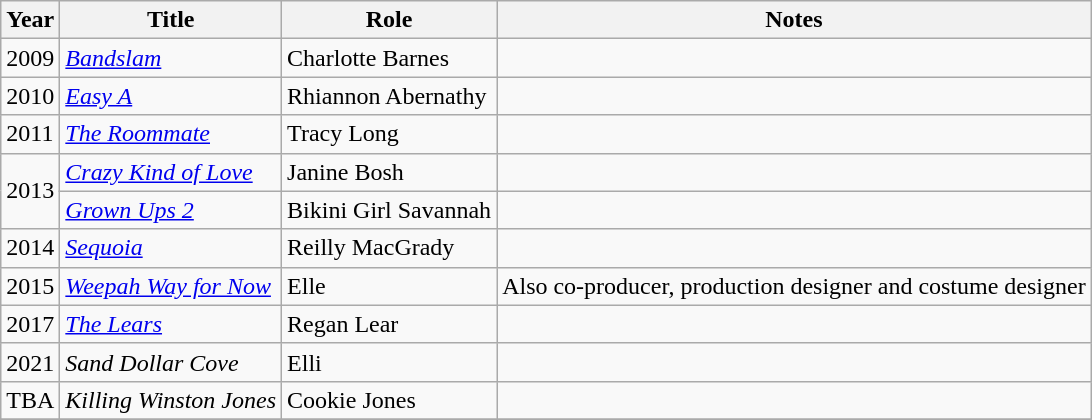<table class="wikitable sortable">
<tr>
<th>Year</th>
<th>Title</th>
<th>Role</th>
<th class="unsortable">Notes</th>
</tr>
<tr>
<td>2009</td>
<td><em><a href='#'>Bandslam</a></em></td>
<td>Charlotte Barnes</td>
<td></td>
</tr>
<tr>
<td>2010</td>
<td><em><a href='#'>Easy A</a></em></td>
<td>Rhiannon Abernathy</td>
<td></td>
</tr>
<tr>
<td>2011</td>
<td><em><a href='#'>The Roommate</a></em></td>
<td>Tracy Long</td>
<td></td>
</tr>
<tr>
<td rowspan="2">2013</td>
<td><em><a href='#'>Crazy Kind of Love</a></em></td>
<td>Janine Bosh</td>
<td></td>
</tr>
<tr>
<td><em><a href='#'>Grown Ups 2</a></em></td>
<td>Bikini Girl Savannah</td>
<td></td>
</tr>
<tr>
<td>2014</td>
<td><em><a href='#'>Sequoia</a></em></td>
<td>Reilly MacGrady</td>
<td></td>
</tr>
<tr>
<td>2015</td>
<td><em><a href='#'>Weepah Way for Now</a></em></td>
<td>Elle</td>
<td>Also co-producer, production designer and costume designer</td>
</tr>
<tr>
<td>2017</td>
<td><em><a href='#'>The Lears</a></em></td>
<td>Regan Lear</td>
<td></td>
</tr>
<tr>
<td>2021</td>
<td><em>Sand Dollar Cove</em></td>
<td>Elli</td>
<td></td>
</tr>
<tr>
<td>TBA</td>
<td><em>Killing Winston Jones</em></td>
<td>Cookie Jones</td>
<td></td>
</tr>
<tr>
</tr>
</table>
